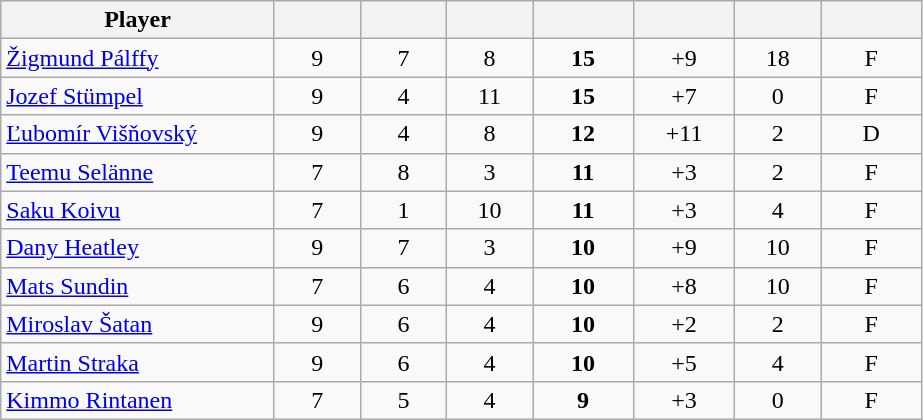<table class="wikitable sortable" style="text-align:center;">
<tr>
<th width="175px">Player</th>
<th width="50px"></th>
<th width="50px"></th>
<th width="50px"></th>
<th width="60px"></th>
<th width="60px"></th>
<th width="50px"></th>
<th width="60px"></th>
</tr>
<tr>
<td style="text-align:left;"> <a href='#'>Žigmund Pálffy</a></td>
<td>9</td>
<td>7</td>
<td>8</td>
<td><strong>15</strong></td>
<td>+9</td>
<td>18</td>
<td>F</td>
</tr>
<tr>
<td style="text-align:left;"> <a href='#'>Jozef Stümpel</a></td>
<td>9</td>
<td>4</td>
<td>11</td>
<td><strong>15</strong></td>
<td>+7</td>
<td>0</td>
<td>F</td>
</tr>
<tr>
<td style="text-align:left;"> <a href='#'>Ľubomír Višňovský</a></td>
<td>9</td>
<td>4</td>
<td>8</td>
<td><strong>12</strong></td>
<td>+11</td>
<td>2</td>
<td>D</td>
</tr>
<tr>
<td style="text-align:left;"> <a href='#'>Teemu Selänne</a></td>
<td>7</td>
<td>8</td>
<td>3</td>
<td><strong>11</strong></td>
<td>+3</td>
<td>2</td>
<td>F</td>
</tr>
<tr>
<td style="text-align:left;"> <a href='#'>Saku Koivu</a></td>
<td>7</td>
<td>1</td>
<td>10</td>
<td><strong>11</strong></td>
<td>+3</td>
<td>4</td>
<td>F</td>
</tr>
<tr>
<td style="text-align:left;"> <a href='#'>Dany Heatley</a></td>
<td>9</td>
<td>7</td>
<td>3</td>
<td><strong>10</strong></td>
<td>+9</td>
<td>10</td>
<td>F</td>
</tr>
<tr>
<td style="text-align:left;"> <a href='#'>Mats Sundin</a></td>
<td>7</td>
<td>6</td>
<td>4</td>
<td><strong>10</strong></td>
<td>+8</td>
<td>10</td>
<td>F</td>
</tr>
<tr>
<td style="text-align:left;"> <a href='#'>Miroslav Šatan</a></td>
<td>9</td>
<td>6</td>
<td>4</td>
<td><strong>10</strong></td>
<td>+2</td>
<td>2</td>
<td>F</td>
</tr>
<tr>
<td style="text-align:left;"> <a href='#'>Martin Straka</a></td>
<td>9</td>
<td>6</td>
<td>4</td>
<td><strong>10</strong></td>
<td>+5</td>
<td>4</td>
<td>F</td>
</tr>
<tr>
<td style="text-align:left;"> <a href='#'>Kimmo Rintanen</a></td>
<td>7</td>
<td>5</td>
<td>4</td>
<td><strong>9</strong></td>
<td>+3</td>
<td>0</td>
<td>F</td>
</tr>
</table>
